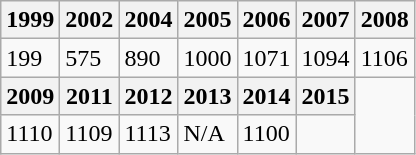<table class="wikitable">
<tr>
<th>1999</th>
<th>2002</th>
<th>2004</th>
<th>2005</th>
<th>2006</th>
<th>2007</th>
<th>2008</th>
</tr>
<tr>
<td>199</td>
<td>575</td>
<td>890</td>
<td>1000</td>
<td>1071</td>
<td>1094</td>
<td>1106</td>
</tr>
<tr>
<th>2009</th>
<th>2011</th>
<th>2012</th>
<th>2013</th>
<th>2014</th>
<th>2015</th>
</tr>
<tr>
<td>1110</td>
<td>1109</td>
<td>1113</td>
<td>N/A</td>
<td>1100</td>
<td></td>
</tr>
</table>
